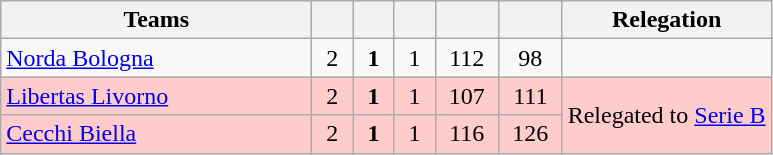<table class="wikitable" style="text-align: center;">
<tr>
<th ! width=200>Teams</th>
<th width=20></th>
<th width=20></th>
<th width=20></th>
<th width=35></th>
<th width=35></th>
<th>Relegation</th>
</tr>
<tr>
<td align="left"><a href='#'>Norda Bologna</a></td>
<td>2</td>
<td><strong>1</strong></td>
<td>1</td>
<td>112</td>
<td>98</td>
</tr>
<tr bgcolor=FFCCCC>
<td align="left"><a href='#'>Libertas Livorno</a></td>
<td>2</td>
<td><strong>1</strong></td>
<td>1</td>
<td>107</td>
<td>111</td>
<td rowspan=2 align="center">Relegated to <a href='#'>Serie B</a></td>
</tr>
<tr bgcolor=FFCCCC>
<td align="left"><a href='#'>Cecchi Biella</a></td>
<td>2</td>
<td><strong>1</strong></td>
<td>1</td>
<td>116</td>
<td>126</td>
</tr>
</table>
